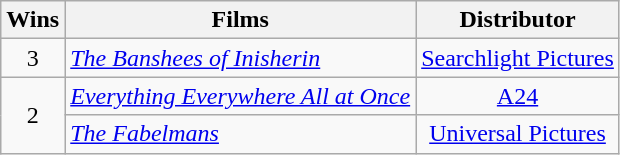<table class="wikitable">
<tr>
<th>Wins</th>
<th>Films</th>
<th>Distributor</th>
</tr>
<tr>
<td style="text-align:center">3</td>
<td><em><a href='#'>The Banshees of Inisherin</a></em></td>
<td style="text-align:center"><a href='#'>Searchlight Pictures</a></td>
</tr>
<tr>
<td rowspan="2" style="text-align:center">2</td>
<td><em><a href='#'>Everything Everywhere All at Once</a></em></td>
<td style="text-align:center"><a href='#'>A24</a></td>
</tr>
<tr>
<td><em><a href='#'>The Fabelmans</a></em></td>
<td style="text-align:center"><a href='#'>Universal Pictures</a></td>
</tr>
</table>
